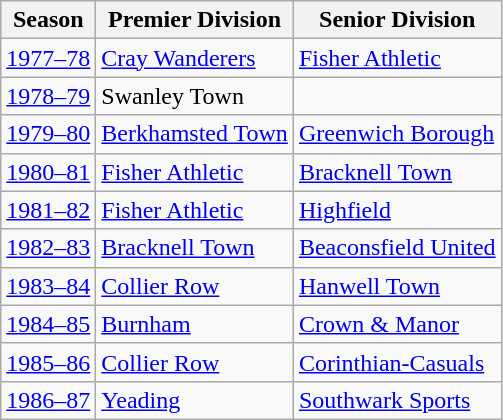<table class="wikitable" style="text-align: left">
<tr>
<th>Season</th>
<th>Premier Division</th>
<th>Senior Division</th>
</tr>
<tr>
<td><a href='#'>1977–78</a></td>
<td><a href='#'>Cray Wanderers</a></td>
<td><a href='#'>Fisher Athletic</a></td>
</tr>
<tr>
<td><a href='#'>1978–79</a></td>
<td>Swanley Town</td>
<td></td>
</tr>
<tr>
<td><a href='#'>1979–80</a></td>
<td><a href='#'>Berkhamsted Town</a></td>
<td><a href='#'>Greenwich Borough</a></td>
</tr>
<tr>
<td><a href='#'>1980–81</a></td>
<td><a href='#'>Fisher Athletic</a></td>
<td><a href='#'>Bracknell Town</a></td>
</tr>
<tr>
<td><a href='#'>1981–82</a></td>
<td><a href='#'>Fisher Athletic</a></td>
<td><a href='#'>Highfield</a></td>
</tr>
<tr>
<td><a href='#'>1982–83</a></td>
<td><a href='#'>Bracknell Town</a></td>
<td><a href='#'>Beaconsfield United</a></td>
</tr>
<tr>
<td><a href='#'>1983–84</a></td>
<td><a href='#'>Collier Row</a></td>
<td><a href='#'>Hanwell Town</a></td>
</tr>
<tr>
<td><a href='#'>1984–85</a></td>
<td><a href='#'>Burnham</a></td>
<td><a href='#'>Crown & Manor</a></td>
</tr>
<tr>
<td><a href='#'>1985–86</a></td>
<td><a href='#'>Collier Row</a></td>
<td><a href='#'>Corinthian-Casuals</a></td>
</tr>
<tr>
<td><a href='#'>1986–87</a></td>
<td><a href='#'>Yeading</a></td>
<td><a href='#'>Southwark Sports</a></td>
</tr>
</table>
